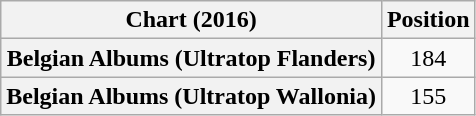<table class="wikitable sortable plainrowheaders" style="text-align:center">
<tr>
<th scope="col">Chart (2016)</th>
<th scope="col">Position</th>
</tr>
<tr>
<th scope="row">Belgian Albums (Ultratop Flanders)</th>
<td>184</td>
</tr>
<tr>
<th scope="row">Belgian Albums (Ultratop Wallonia)</th>
<td>155</td>
</tr>
</table>
